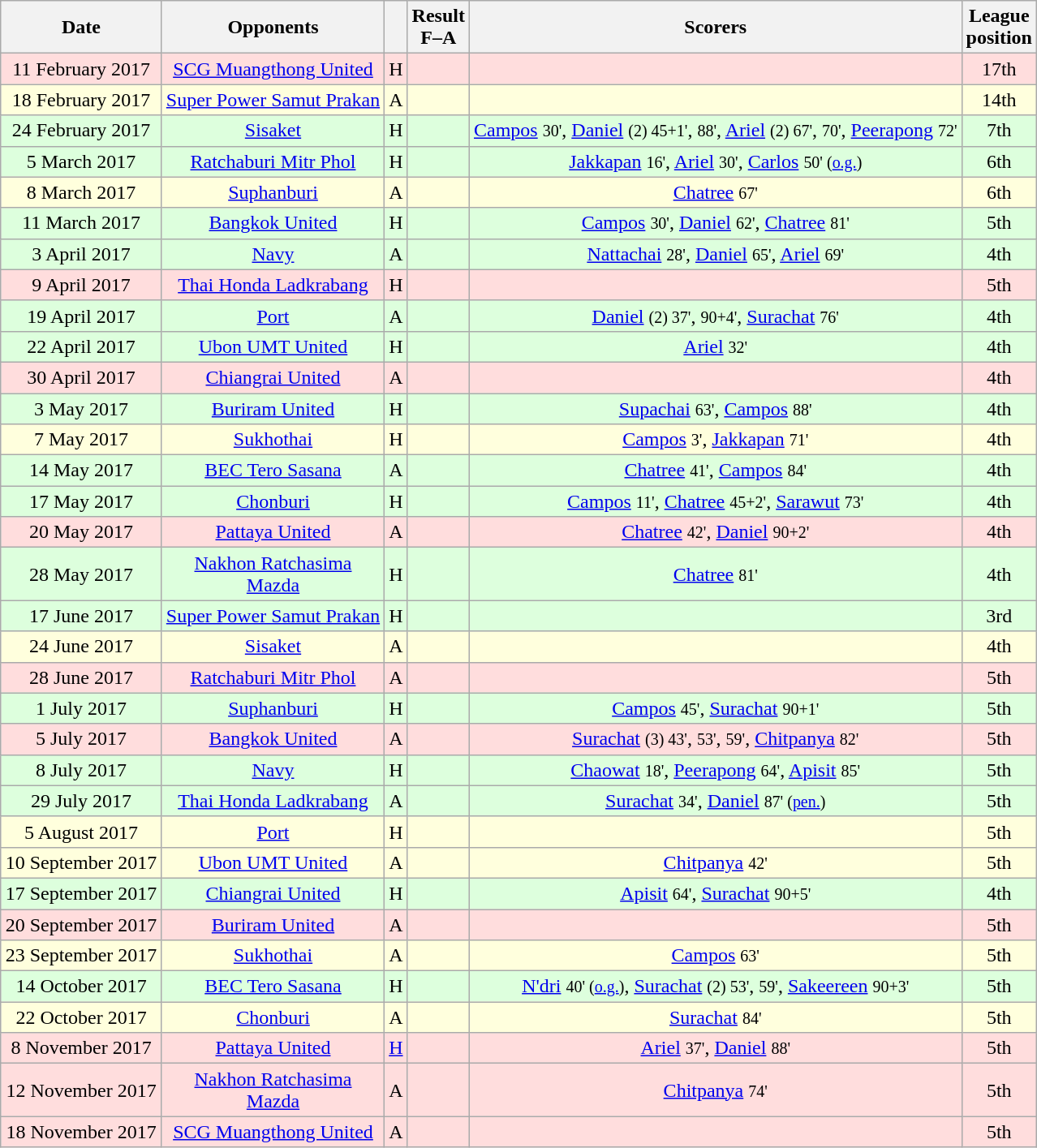<table class="wikitable" style="text-align:center">
<tr>
<th width="125">Date</th>
<th width="170">Opponents</th>
<th></th>
<th>Result<br>F–A</th>
<th>Scorers</th>
<th>League<br>position</th>
</tr>
<tr bgcolor="#ffdddd">
<td>11 February 2017</td>
<td><a href='#'>SCG Muangthong United</a></td>
<td>H</td>
<td></td>
<td></td>
<td>17th</td>
</tr>
<tr bgcolor="#ffffdd">
<td>18 February 2017</td>
<td nowrap><a href='#'>Super Power Samut Prakan</a></td>
<td>A</td>
<td> </td>
<td></td>
<td>14th</td>
</tr>
<tr bgcolor="#ddffdd">
<td>24 February 2017</td>
<td><a href='#'>Sisaket</a></td>
<td>H</td>
<td> </td>
<td><a href='#'>Campos</a> <small>30'</small>, <a href='#'>Daniel</a> <small>(2) 45+1'</small>, <small>88'</small>, <a href='#'>Ariel</a> <small>(2) 67'</small>, <small>70'</small>, <a href='#'>Peerapong</a> <small>72'</small></td>
<td>7th</td>
</tr>
<tr bgcolor="#ddffdd">
<td>5 March 2017</td>
<td><a href='#'>Ratchaburi Mitr Phol</a></td>
<td>H</td>
<td> </td>
<td><a href='#'>Jakkapan</a> <small>16'</small>, <a href='#'>Ariel</a> <small>30'</small>, <a href='#'>Carlos</a> <small>50' (<a href='#'>o.g.</a>)</small></td>
<td>6th</td>
</tr>
<tr bgcolor="#ffffdd">
<td>8 March 2017</td>
<td><a href='#'>Suphanburi</a></td>
<td>A</td>
<td> </td>
<td><a href='#'>Chatree</a> <small>67'</small></td>
<td>6th</td>
</tr>
<tr bgcolor="#ddffdd">
<td>11 March 2017</td>
<td><a href='#'>Bangkok United</a></td>
<td>H</td>
<td> </td>
<td><a href='#'>Campos</a> <small>30'</small>, <a href='#'>Daniel</a> <small>62'</small>, <a href='#'>Chatree</a> <small>81'</small></td>
<td>5th</td>
</tr>
<tr bgcolor="#ddffdd">
<td>3 April 2017</td>
<td><a href='#'>Navy</a></td>
<td>A</td>
<td> </td>
<td><a href='#'>Nattachai</a> <small>28'</small>, <a href='#'>Daniel</a> <small>65'</small>, <a href='#'>Ariel</a> <small>69'</small></td>
<td>4th</td>
</tr>
<tr bgcolor="#ffdddd">
<td>9 April 2017</td>
<td><a href='#'>Thai Honda Ladkrabang</a></td>
<td>H</td>
<td> </td>
<td></td>
<td>5th</td>
</tr>
<tr bgcolor="#ddffdd">
<td>19 April 2017</td>
<td><a href='#'>Port</a></td>
<td>A</td>
<td> </td>
<td><a href='#'>Daniel</a> <small>(2) 37'</small>, <small>90+4'</small>, <a href='#'>Surachat</a> <small>76'</small></td>
<td>4th</td>
</tr>
<tr bgcolor="#ddffdd">
<td>22 April 2017</td>
<td><a href='#'>Ubon UMT United</a></td>
<td>H</td>
<td> </td>
<td><a href='#'>Ariel</a> <small>32'</small></td>
<td>4th</td>
</tr>
<tr bgcolor="#ffdddd">
<td>30 April 2017</td>
<td><a href='#'>Chiangrai United</a></td>
<td>A</td>
<td> </td>
<td></td>
<td>4th</td>
</tr>
<tr bgcolor="#ddffdd">
<td>3 May 2017</td>
<td><a href='#'>Buriram United</a></td>
<td>H</td>
<td> </td>
<td><a href='#'>Supachai</a> <small>63'</small>, <a href='#'>Campos</a> <small>88'</small></td>
<td>4th</td>
</tr>
<tr bgcolor="#ffffdd">
<td>7 May 2017</td>
<td><a href='#'>Sukhothai</a></td>
<td>H</td>
<td> </td>
<td><a href='#'>Campos</a> <small>3'</small>, <a href='#'>Jakkapan</a> <small>71'</small></td>
<td>4th</td>
</tr>
<tr bgcolor="#ddffdd">
<td>14 May 2017</td>
<td><a href='#'>BEC Tero Sasana</a></td>
<td>A</td>
<td> </td>
<td><a href='#'>Chatree</a> <small>41'</small>, <a href='#'>Campos</a> <small>84'</small></td>
<td>4th</td>
</tr>
<tr bgcolor="#ddffdd">
<td>17 May 2017</td>
<td><a href='#'>Chonburi</a></td>
<td>H</td>
<td> </td>
<td><a href='#'>Campos</a> <small>11'</small>, <a href='#'>Chatree</a> <small>45+2'</small>, <a href='#'>Sarawut</a> <small>73'</small></td>
<td>4th</td>
</tr>
<tr bgcolor="#ffdddd">
<td>20 May 2017</td>
<td><a href='#'>Pattaya United</a></td>
<td>A</td>
<td> </td>
<td><a href='#'>Chatree</a> <small>42'</small>, <a href='#'>Daniel</a> <small>90+2'</small></td>
<td>4th</td>
</tr>
<tr bgcolor="#ddffdd">
<td>28 May 2017</td>
<td><a href='#'>Nakhon Ratchasima Mazda</a></td>
<td>H</td>
<td> </td>
<td><a href='#'>Chatree</a> <small>81'</small></td>
<td>4th</td>
</tr>
<tr bgcolor="#ddffdd">
<td>17 June 2017</td>
<td><a href='#'>Super Power Samut Prakan</a></td>
<td>H</td>
<td></td>
<td></td>
<td>3rd</td>
</tr>
<tr bgcolor="#ffffdd">
<td>24 June 2017</td>
<td><a href='#'>Sisaket</a></td>
<td>A</td>
<td> </td>
<td></td>
<td>4th</td>
</tr>
<tr bgcolor="#ffdddd">
<td>28 June 2017</td>
<td><a href='#'>Ratchaburi Mitr Phol</a></td>
<td>A</td>
<td> </td>
<td></td>
<td>5th</td>
</tr>
<tr bgcolor="#ddffdd">
<td>1 July 2017</td>
<td><a href='#'>Suphanburi</a></td>
<td>H</td>
<td> </td>
<td><a href='#'>Campos</a> <small>45'</small>, <a href='#'>Surachat</a> <small>90+1'</small></td>
<td>5th</td>
</tr>
<tr bgcolor="#ffdddd">
<td>5 July 2017</td>
<td><a href='#'>Bangkok United</a></td>
<td>A</td>
<td></td>
<td><a href='#'>Surachat</a> <small>(3) 43'</small>, <small>53'</small>, <small>59'</small>, <a href='#'>Chitpanya</a> <small>82'</small></td>
<td>5th</td>
</tr>
<tr bgcolor="#ddffdd">
<td>8 July 2017</td>
<td><a href='#'>Navy</a></td>
<td>H</td>
<td> </td>
<td><a href='#'>Chaowat</a> <small>18'</small>, <a href='#'>Peerapong</a> <small>64'</small>, <a href='#'>Apisit</a> <small>85'</small></td>
<td>5th</td>
</tr>
<tr bgcolor="#ddffdd">
<td>29 July 2017</td>
<td><a href='#'>Thai Honda Ladkrabang</a></td>
<td>A</td>
<td> </td>
<td><a href='#'>Surachat</a> <small>34'</small>, <a href='#'>Daniel</a> <small>87'  (<a href='#'>pen.</a>)</small></td>
<td>5th</td>
</tr>
<tr bgcolor="#ffffdd">
<td>5 August 2017</td>
<td><a href='#'>Port</a></td>
<td>H</td>
<td> </td>
<td></td>
<td>5th</td>
</tr>
<tr bgcolor="#ffffdd">
<td>10 September 2017</td>
<td><a href='#'>Ubon UMT United</a></td>
<td>A</td>
<td> </td>
<td><a href='#'>Chitpanya</a> <small>42'</small></td>
<td>5th</td>
</tr>
<tr bgcolor="#ddffdd">
<td>17 September 2017</td>
<td><a href='#'>Chiangrai United</a></td>
<td>H</td>
<td> </td>
<td><a href='#'>Apisit</a> <small>64'</small>, <a href='#'>Surachat</a> <small>90+5'</small></td>
<td>4th</td>
</tr>
<tr bgcolor="#ffdddd">
<td>20 September 2017</td>
<td><a href='#'>Buriram United</a></td>
<td>A</td>
<td> </td>
<td></td>
<td>5th</td>
</tr>
<tr bgcolor="#ffffdd">
<td>23 September 2017</td>
<td><a href='#'>Sukhothai</a></td>
<td>A</td>
<td> </td>
<td><a href='#'>Campos</a> <small>63'</small></td>
<td>5th</td>
</tr>
<tr bgcolor="#ddffdd">
<td>14 October 2017</td>
<td><a href='#'>BEC Tero Sasana</a></td>
<td>H</td>
<td> </td>
<td><a href='#'>N'dri</a> <small>40' (<a href='#'>o.g.</a>)</small>, <a href='#'>Surachat</a> <small>(2) 53'</small>, <small>59'</small>, <a href='#'>Sakeereen</a> <small>90+3'</small></td>
<td>5th</td>
</tr>
<tr bgcolor="#ffffdd">
<td>22 October 2017</td>
<td><a href='#'>Chonburi</a></td>
<td>A</td>
<td> </td>
<td><a href='#'>Surachat</a> <small>84'</small></td>
<td>5th</td>
</tr>
<tr bgcolor="#ffdddd">
<td>8 November 2017</td>
<td><a href='#'>Pattaya United</a></td>
<td><a href='#'>H</a></td>
<td> </td>
<td><a href='#'>Ariel</a> <small>37'</small>, <a href='#'>Daniel</a> <small>88'</small></td>
<td>5th</td>
</tr>
<tr bgcolor="#ffdddd">
<td>12 November 2017</td>
<td><a href='#'>Nakhon Ratchasima Mazda</a></td>
<td>A</td>
<td> </td>
<td><a href='#'>Chitpanya</a> <small>74'</small></td>
<td>5th</td>
</tr>
<tr bgcolor="#ffdddd">
<td>18 November 2017</td>
<td><a href='#'>SCG Muangthong United</a></td>
<td>A</td>
<td> </td>
<td></td>
<td>5th</td>
</tr>
</table>
